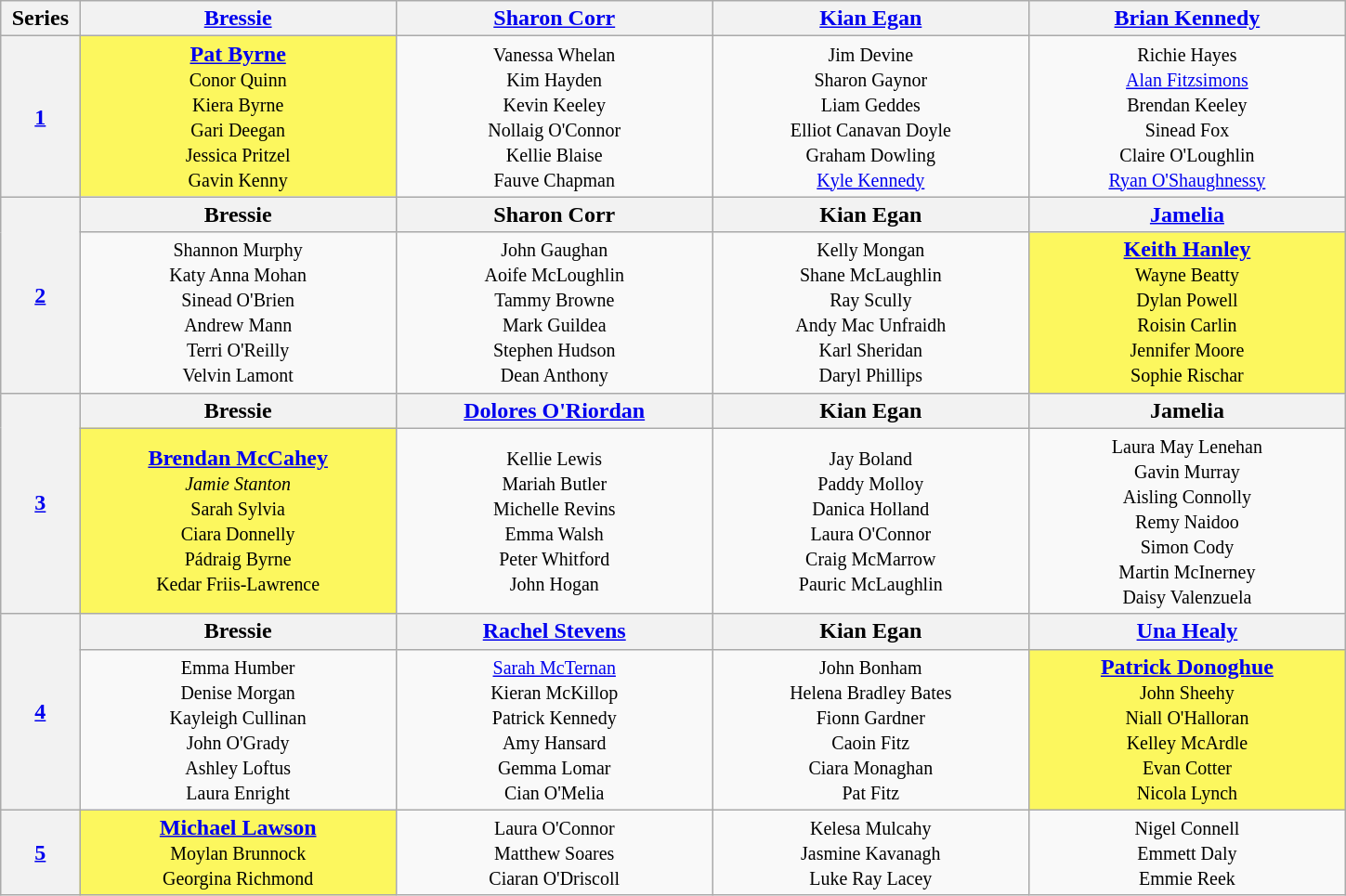<table class="wikitable nowrap" style="text-align:center">
<tr>
<th style="width:05%" scope="col">Series</th>
<th style="width:20%" scope="col"><a href='#'>Bressie</a></th>
<th style="width:20%" scope="col"><a href='#'>Sharon Corr</a></th>
<th style="width:20%" scope="col"><a href='#'>Kian Egan</a></th>
<th style="width:20%" scope="col"><a href='#'>Brian Kennedy</a></th>
</tr>
<tr>
<th scope="row"><a href='#'>1</a></th>
<td style="background:#FCF75E"><strong><a href='#'>Pat Byrne</a></strong><br><small>Conor Quinn<br>Kiera Byrne<br>Gari Deegan<br>Jessica Pritzel<br>Gavin Kenny</small></td>
<td><small>Vanessa Whelan<br>Kim Hayden<br>Kevin Keeley<br>Nollaig O'Connor<br>Kellie Blaise<br>Fauve Chapman</small></td>
<td><small>Jim Devine<br>Sharon Gaynor<br>Liam Geddes<br>Elliot Canavan Doyle<br>Graham Dowling<br><a href='#'>Kyle Kennedy</a></small></td>
<td><small>Richie Hayes<br><a href='#'>Alan Fitzsimons</a><br>Brendan Keeley<br>Sinead Fox<br>Claire O'Loughlin<br><a href='#'>Ryan O'Shaughnessy</a></small></td>
</tr>
<tr>
<th rowspan="2"><a href='#'>2</a></th>
<th scope="col">Bressie</th>
<th scope="col">Sharon Corr</th>
<th scope="col">Kian Egan</th>
<th scope="col"><a href='#'>Jamelia</a></th>
</tr>
<tr>
<td><small>Shannon Murphy<br>Katy Anna Mohan<br>Sinead O'Brien<br>Andrew Mann<br>Terri O'Reilly<br>Velvin Lamont</small></td>
<td><small>John Gaughan<br>Aoife McLoughlin<br>Tammy Browne<br>Mark Guildea<br>Stephen Hudson<br>Dean Anthony</small></td>
<td><small>Kelly Mongan<br>Shane McLaughlin<br>Ray Scully<br>Andy Mac Unfraidh<br>Karl Sheridan<br>Daryl Phillips</small></td>
<td style="background:#FCF75E"><strong><a href='#'>Keith Hanley</a></strong><br><small>Wayne Beatty<br>Dylan Powell<br>Roisin Carlin<br>Jennifer Moore<br>Sophie Rischar</small></td>
</tr>
<tr>
<th rowspan="2"><a href='#'>3</a></th>
<th scope="col">Bressie</th>
<th scope="col"><a href='#'>Dolores O'Riordan</a></th>
<th scope="col">Kian Egan</th>
<th scope="col">Jamelia</th>
</tr>
<tr>
<td style="background:#FCF75E"><strong><a href='#'>Brendan McCahey</a></strong><br><small><em>Jamie Stanton</em><br>Sarah Sylvia<br>Ciara Donnelly<br>Pádraig Byrne<br>Kedar Friis-Lawrence</small></td>
<td><small>Kellie Lewis<br>Mariah Butler<br>Michelle Revins<br>Emma Walsh<br>Peter Whitford<br>John Hogan</small></td>
<td><small>Jay Boland<br>Paddy Molloy<br>Danica Holland<br>Laura O'Connor<br>Craig McMarrow<br>Pauric McLaughlin</small></td>
<td><small>Laura May Lenehan<br>Gavin Murray<br>Aisling Connolly<br>Remy Naidoo<br>Simon Cody<br>Martin McInerney<br>Daisy Valenzuela</small></td>
</tr>
<tr>
<th rowspan="2"><a href='#'>4</a></th>
<th scope="col">Bressie</th>
<th scope="col"><a href='#'>Rachel Stevens</a></th>
<th scope="col">Kian Egan</th>
<th scope="col"><a href='#'>Una Healy</a></th>
</tr>
<tr>
<td><small>Emma Humber<br>Denise Morgan<br>Kayleigh Cullinan<br>John O'Grady<br>Ashley Loftus<br>Laura Enright</small></td>
<td><small><a href='#'>Sarah McTernan</a><br>Kieran McKillop<br>Patrick Kennedy<br>Amy Hansard<br>Gemma Lomar<br>Cian O'Melia</small></td>
<td><small>John Bonham<br>Helena Bradley Bates<br>Fionn Gardner<br>Caoin Fitz<br>Ciara Monaghan<br>Pat Fitz</small></td>
<td style="background:#FCF75E"><strong><a href='#'>Patrick Donoghue</a></strong><br><small>John Sheehy<br>Niall O'Halloran<br>Kelley McArdle<br>Evan Cotter<br>Nicola Lynch</small></td>
</tr>
<tr>
<th><a href='#'>5</a></th>
<td style="background:#FCF75E"><strong><a href='#'>Michael Lawson</a></strong><br><small>Moylan Brunnock<br>Georgina Richmond</small></td>
<td><small>Laura O'Connor<br>Matthew Soares<br>Ciaran O'Driscoll</small></td>
<td><small>Kelesa Mulcahy<br>Jasmine Kavanagh<br>Luke Ray Lacey</small></td>
<td><small>Nigel Connell<br>Emmett Daly<br>Emmie Reek</small></td>
</tr>
</table>
